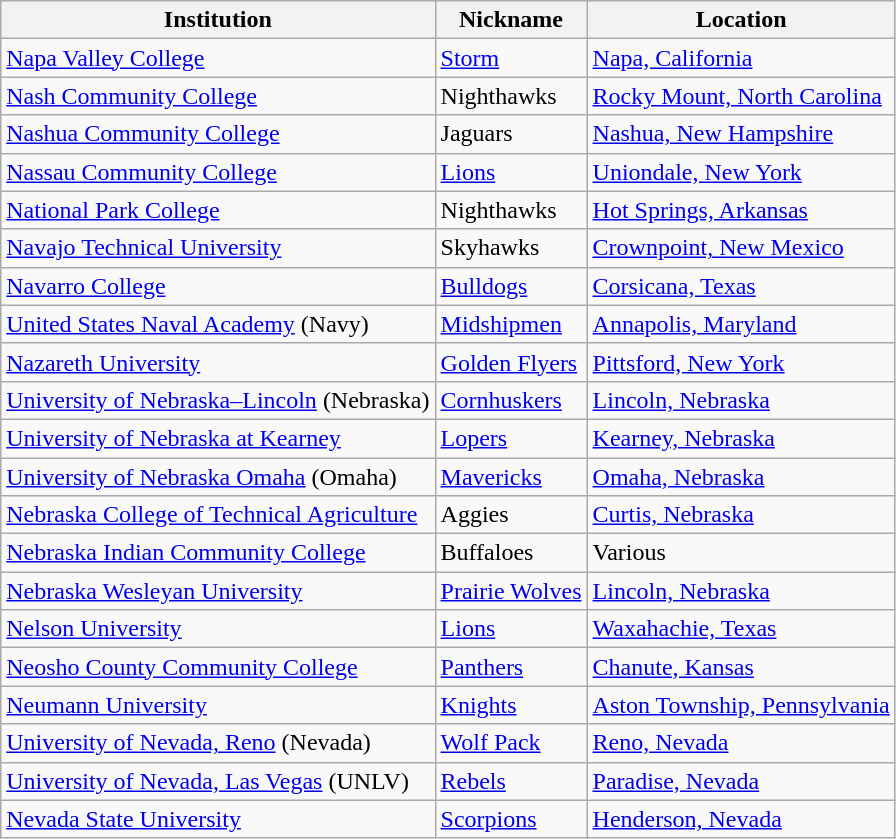<table class="wikitable">
<tr>
<th>Institution</th>
<th>Nickname</th>
<th>Location</th>
</tr>
<tr>
<td><a href='#'>Napa Valley College</a></td>
<td><a href='#'>Storm</a></td>
<td><a href='#'>Napa, California</a></td>
</tr>
<tr>
<td><a href='#'>Nash Community College</a></td>
<td>Nighthawks</td>
<td><a href='#'>Rocky Mount, North Carolina</a></td>
</tr>
<tr>
<td><a href='#'>Nashua Community College</a></td>
<td>Jaguars</td>
<td><a href='#'>Nashua, New Hampshire</a></td>
</tr>
<tr>
<td><a href='#'>Nassau Community College</a></td>
<td><a href='#'>Lions</a></td>
<td><a href='#'>Uniondale, New York</a></td>
</tr>
<tr>
<td><a href='#'>National Park College</a></td>
<td>Nighthawks</td>
<td><a href='#'>Hot Springs, Arkansas</a></td>
</tr>
<tr>
<td><a href='#'>Navajo Technical University</a></td>
<td>Skyhawks</td>
<td><a href='#'>Crownpoint, New Mexico</a></td>
</tr>
<tr>
<td><a href='#'>Navarro College</a></td>
<td><a href='#'>Bulldogs</a></td>
<td><a href='#'>Corsicana, Texas</a></td>
</tr>
<tr>
<td><a href='#'>United States Naval Academy</a> (Navy)</td>
<td><a href='#'>Midshipmen</a></td>
<td><a href='#'>Annapolis, Maryland</a></td>
</tr>
<tr>
<td><a href='#'>Nazareth University</a></td>
<td><a href='#'>Golden Flyers</a></td>
<td><a href='#'>Pittsford, New York</a></td>
</tr>
<tr>
<td><a href='#'>University of Nebraska–Lincoln</a> (Nebraska)</td>
<td><a href='#'>Cornhuskers</a></td>
<td><a href='#'>Lincoln, Nebraska</a></td>
</tr>
<tr>
<td><a href='#'>University of Nebraska at Kearney</a></td>
<td><a href='#'>Lopers</a></td>
<td><a href='#'>Kearney, Nebraska</a></td>
</tr>
<tr>
<td><a href='#'>University of Nebraska Omaha</a> (Omaha)</td>
<td><a href='#'>Mavericks</a></td>
<td><a href='#'>Omaha, Nebraska</a></td>
</tr>
<tr>
<td><a href='#'>Nebraska College of Technical Agriculture</a></td>
<td>Aggies</td>
<td><a href='#'>Curtis, Nebraska</a></td>
</tr>
<tr>
<td><a href='#'>Nebraska Indian Community College</a></td>
<td>Buffaloes</td>
<td>Various</td>
</tr>
<tr>
<td><a href='#'>Nebraska Wesleyan University</a></td>
<td><a href='#'>Prairie Wolves</a></td>
<td><a href='#'>Lincoln, Nebraska</a></td>
</tr>
<tr>
<td><a href='#'>Nelson University</a></td>
<td><a href='#'>Lions</a></td>
<td><a href='#'>Waxahachie, Texas</a></td>
</tr>
<tr>
<td><a href='#'>Neosho County Community College</a></td>
<td><a href='#'>Panthers</a></td>
<td><a href='#'>Chanute, Kansas</a></td>
</tr>
<tr>
<td><a href='#'>Neumann University</a></td>
<td><a href='#'>Knights</a></td>
<td><a href='#'>Aston Township, Pennsylvania</a></td>
</tr>
<tr>
<td><a href='#'>University of Nevada, Reno</a> (Nevada)</td>
<td><a href='#'>Wolf Pack</a></td>
<td><a href='#'>Reno, Nevada</a></td>
</tr>
<tr>
<td><a href='#'>University of Nevada, Las Vegas</a> (UNLV)</td>
<td><a href='#'>Rebels</a></td>
<td><a href='#'>Paradise, Nevada</a></td>
</tr>
<tr>
<td><a href='#'>Nevada State University</a></td>
<td><a href='#'>Scorpions</a></td>
<td><a href='#'>Henderson, Nevada</a></td>
</tr>
</table>
